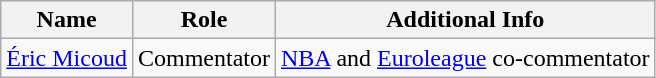<table class="wikitable">
<tr>
<th>Name</th>
<th>Role</th>
<th>Additional Info</th>
</tr>
<tr>
<td><a href='#'>Éric Micoud</a></td>
<td>Commentator</td>
<td><a href='#'>NBA</a> and <a href='#'>Euroleague</a> co-commentator</td>
</tr>
</table>
